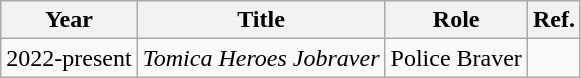<table class="wikitable">
<tr>
<th>Year</th>
<th>Title</th>
<th>Role</th>
<th>Ref.</th>
</tr>
<tr>
<td>2022-present</td>
<td><em>Tomica Heroes Jobraver</em></td>
<td>Police Braver</td>
<td></td>
</tr>
</table>
